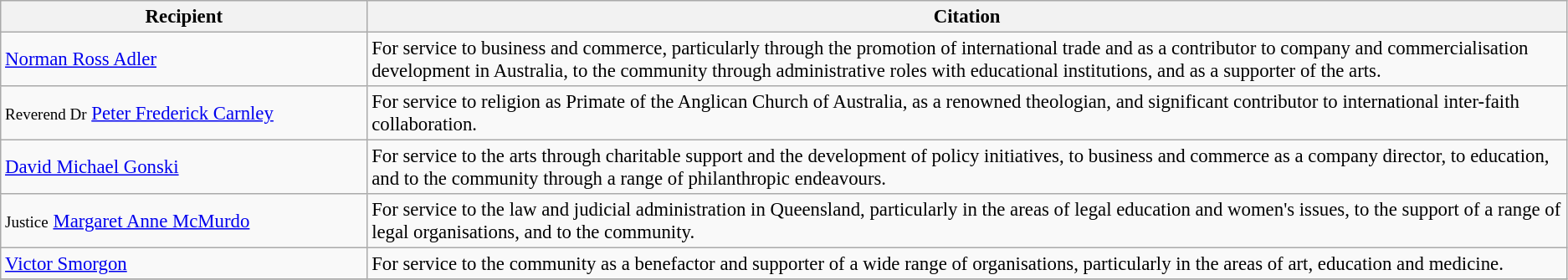<table class="wikitable" style="font-size:95%;">
<tr>
<th scope="col" width="285">Recipient</th>
<th>Citation</th>
</tr>
<tr>
<td><a href='#'>Norman Ross Adler</a></td>
<td>For service to business and commerce, particularly through the promotion of international trade and as a contributor to company and commercialisation development in Australia, to the community through administrative roles with educational institutions, and as a supporter of the arts.</td>
</tr>
<tr>
<td><small>Reverend Dr</small> <a href='#'>Peter Frederick Carnley</a></td>
<td>For service to religion as Primate of the Anglican Church of Australia, as a renowned theologian, and significant contributor to international inter-faith collaboration.</td>
</tr>
<tr>
<td><a href='#'>David Michael Gonski</a></td>
<td>For service to the arts through charitable support and the development of policy initiatives, to business and commerce as a company director, to education, and to the community through a range of philanthropic endeavours.</td>
</tr>
<tr>
<td><small>Justice</small> <a href='#'>Margaret Anne McMurdo</a></td>
<td>For service to the law and judicial administration in Queensland, particularly in the areas of legal education and women's issues, to the support of a range of legal organisations, and to the community.</td>
</tr>
<tr>
<td><a href='#'>Victor Smorgon</a></td>
<td>For service to the community as a benefactor and supporter of a wide range of organisations, particularly in the areas of art, education and medicine.</td>
</tr>
<tr>
</tr>
</table>
